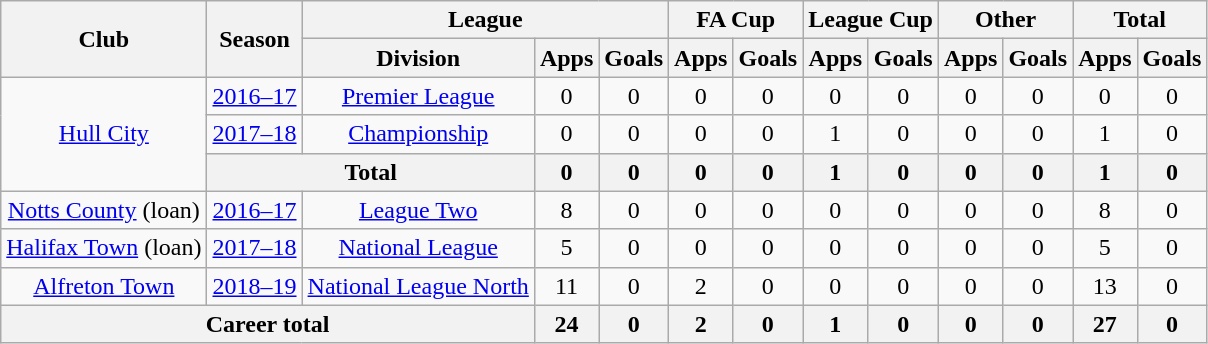<table class="wikitable" style="text-align:center">
<tr>
<th rowspan="2">Club</th>
<th rowspan="2">Season</th>
<th colspan="3">League</th>
<th colspan="2">FA Cup</th>
<th colspan="2">League Cup</th>
<th colspan="2">Other</th>
<th colspan="2">Total</th>
</tr>
<tr>
<th>Division</th>
<th>Apps</th>
<th>Goals</th>
<th>Apps</th>
<th>Goals</th>
<th>Apps</th>
<th>Goals</th>
<th>Apps</th>
<th>Goals</th>
<th>Apps</th>
<th>Goals</th>
</tr>
<tr>
<td rowspan="3"><a href='#'>Hull City</a></td>
<td><a href='#'>2016–17</a></td>
<td><a href='#'>Premier League</a></td>
<td>0</td>
<td>0</td>
<td>0</td>
<td>0</td>
<td>0</td>
<td>0</td>
<td>0</td>
<td>0</td>
<td>0</td>
<td>0</td>
</tr>
<tr>
<td><a href='#'>2017–18</a></td>
<td><a href='#'>Championship</a></td>
<td>0</td>
<td>0</td>
<td>0</td>
<td>0</td>
<td>1</td>
<td>0</td>
<td>0</td>
<td>0</td>
<td>1</td>
<td>0</td>
</tr>
<tr>
<th colspan="2">Total</th>
<th>0</th>
<th>0</th>
<th>0</th>
<th>0</th>
<th>1</th>
<th>0</th>
<th>0</th>
<th>0</th>
<th>1</th>
<th>0</th>
</tr>
<tr>
<td rowspan="1"><a href='#'>Notts County</a> (loan)</td>
<td><a href='#'>2016–17</a></td>
<td><a href='#'>League Two</a></td>
<td>8</td>
<td>0</td>
<td>0</td>
<td>0</td>
<td>0</td>
<td>0</td>
<td>0</td>
<td>0</td>
<td>8</td>
<td>0</td>
</tr>
<tr>
<td rowspan="1"><a href='#'>Halifax Town</a> (loan)</td>
<td><a href='#'>2017–18</a></td>
<td><a href='#'>National League</a></td>
<td>5</td>
<td>0</td>
<td>0</td>
<td>0</td>
<td>0</td>
<td>0</td>
<td>0</td>
<td>0</td>
<td>5</td>
<td>0</td>
</tr>
<tr>
<td rowspan="1"><a href='#'>Alfreton Town</a></td>
<td><a href='#'>2018–19</a></td>
<td><a href='#'>National League North</a></td>
<td>11</td>
<td>0</td>
<td>2</td>
<td>0</td>
<td>0</td>
<td>0</td>
<td>0</td>
<td>0</td>
<td>13</td>
<td>0</td>
</tr>
<tr>
<th colspan="3">Career total</th>
<th>24</th>
<th>0</th>
<th>2</th>
<th>0</th>
<th>1</th>
<th>0</th>
<th>0</th>
<th>0</th>
<th>27</th>
<th>0</th>
</tr>
</table>
